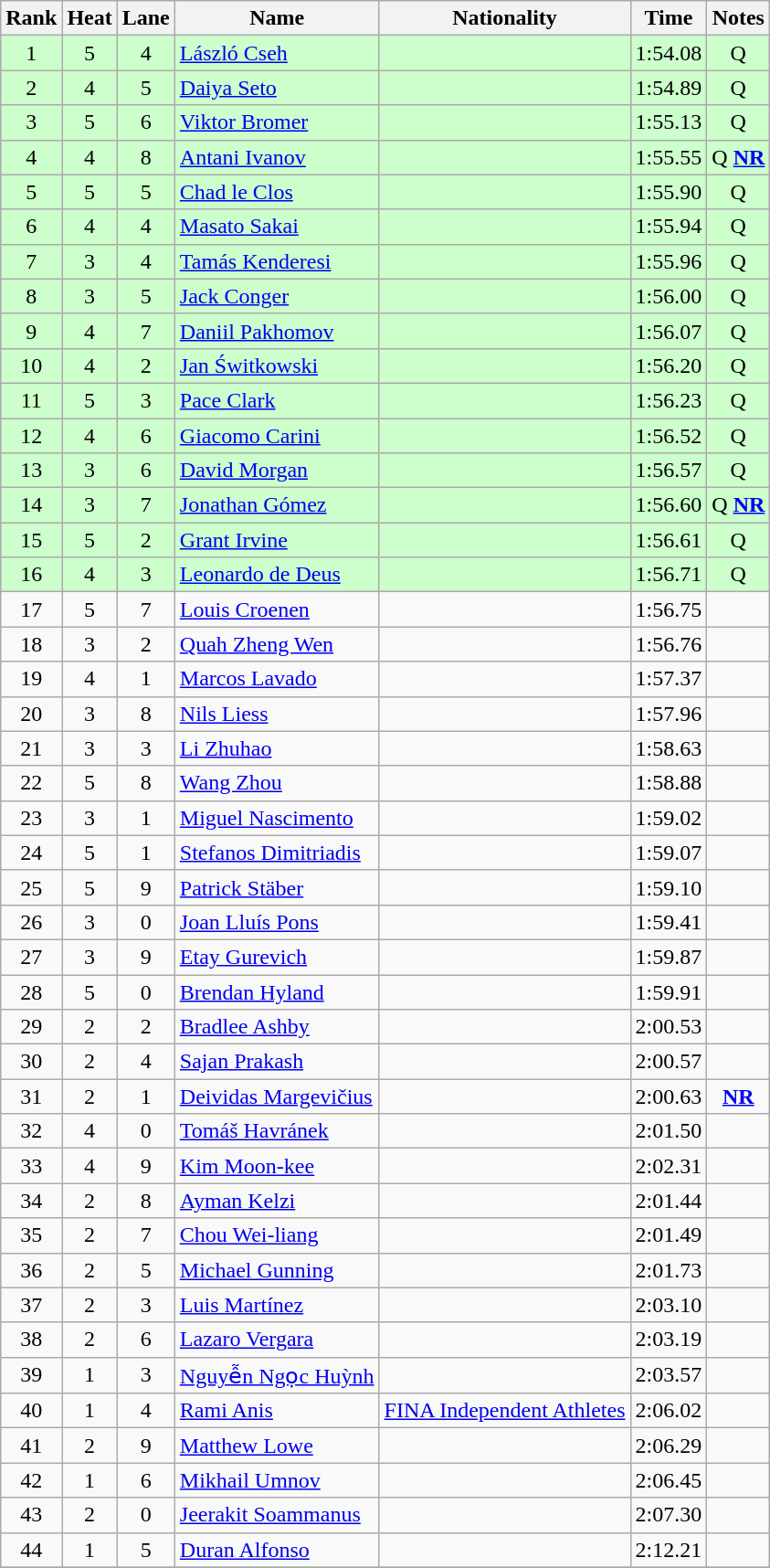<table class="wikitable sortable" style="text-align:center">
<tr>
<th>Rank</th>
<th>Heat</th>
<th>Lane</th>
<th>Name</th>
<th>Nationality</th>
<th>Time</th>
<th>Notes</th>
</tr>
<tr bgcolor=ccffcc>
<td>1</td>
<td>5</td>
<td>4</td>
<td align=left><a href='#'>László Cseh</a></td>
<td align=left></td>
<td>1:54.08</td>
<td>Q</td>
</tr>
<tr bgcolor=ccffcc>
<td>2</td>
<td>4</td>
<td>5</td>
<td align=left><a href='#'>Daiya Seto</a></td>
<td align=left></td>
<td>1:54.89</td>
<td>Q</td>
</tr>
<tr bgcolor=ccffcc>
<td>3</td>
<td>5</td>
<td>6</td>
<td align=left><a href='#'>Viktor Bromer</a></td>
<td align=left></td>
<td>1:55.13</td>
<td>Q</td>
</tr>
<tr bgcolor=ccffcc>
<td>4</td>
<td>4</td>
<td>8</td>
<td align=left><a href='#'>Antani Ivanov</a></td>
<td align=left></td>
<td>1:55.55</td>
<td>Q <strong><a href='#'>NR</a></strong></td>
</tr>
<tr bgcolor=ccffcc>
<td>5</td>
<td>5</td>
<td>5</td>
<td align=left><a href='#'>Chad le Clos</a></td>
<td align=left></td>
<td>1:55.90</td>
<td>Q</td>
</tr>
<tr bgcolor=ccffcc>
<td>6</td>
<td>4</td>
<td>4</td>
<td align=left><a href='#'>Masato Sakai</a></td>
<td align=left></td>
<td>1:55.94</td>
<td>Q</td>
</tr>
<tr bgcolor=ccffcc>
<td>7</td>
<td>3</td>
<td>4</td>
<td align=left><a href='#'>Tamás Kenderesi</a></td>
<td align=left></td>
<td>1:55.96</td>
<td>Q</td>
</tr>
<tr bgcolor=ccffcc>
<td>8</td>
<td>3</td>
<td>5</td>
<td align=left><a href='#'>Jack Conger</a></td>
<td align=left></td>
<td>1:56.00</td>
<td>Q</td>
</tr>
<tr bgcolor=ccffcc>
<td>9</td>
<td>4</td>
<td>7</td>
<td align=left><a href='#'>Daniil Pakhomov</a></td>
<td align=left></td>
<td>1:56.07</td>
<td>Q</td>
</tr>
<tr bgcolor=ccffcc>
<td>10</td>
<td>4</td>
<td>2</td>
<td align=left><a href='#'>Jan Świtkowski</a></td>
<td align=left></td>
<td>1:56.20</td>
<td>Q</td>
</tr>
<tr bgcolor=ccffcc>
<td>11</td>
<td>5</td>
<td>3</td>
<td align=left><a href='#'>Pace Clark</a></td>
<td align=left></td>
<td>1:56.23</td>
<td>Q</td>
</tr>
<tr bgcolor=ccffcc>
<td>12</td>
<td>4</td>
<td>6</td>
<td align=left><a href='#'>Giacomo Carini</a></td>
<td align=left></td>
<td>1:56.52</td>
<td>Q</td>
</tr>
<tr bgcolor=ccffcc>
<td>13</td>
<td>3</td>
<td>6</td>
<td align=left><a href='#'>David Morgan</a></td>
<td align=left></td>
<td>1:56.57</td>
<td>Q</td>
</tr>
<tr bgcolor=ccffcc>
<td>14</td>
<td>3</td>
<td>7</td>
<td align=left><a href='#'>Jonathan Gómez</a></td>
<td align=left></td>
<td>1:56.60</td>
<td>Q <strong><a href='#'>NR</a></strong></td>
</tr>
<tr bgcolor=ccffcc>
<td>15</td>
<td>5</td>
<td>2</td>
<td align=left><a href='#'>Grant Irvine</a></td>
<td align=left></td>
<td>1:56.61</td>
<td>Q</td>
</tr>
<tr bgcolor=ccffcc>
<td>16</td>
<td>4</td>
<td>3</td>
<td align=left><a href='#'>Leonardo de Deus</a></td>
<td align=left></td>
<td>1:56.71</td>
<td>Q</td>
</tr>
<tr>
<td>17</td>
<td>5</td>
<td>7</td>
<td align=left><a href='#'>Louis Croenen</a></td>
<td align=left></td>
<td>1:56.75</td>
<td></td>
</tr>
<tr>
<td>18</td>
<td>3</td>
<td>2</td>
<td align=left><a href='#'>Quah Zheng Wen</a></td>
<td align=left></td>
<td>1:56.76</td>
<td></td>
</tr>
<tr>
<td>19</td>
<td>4</td>
<td>1</td>
<td align=left><a href='#'>Marcos Lavado</a></td>
<td align=left></td>
<td>1:57.37</td>
<td></td>
</tr>
<tr>
<td>20</td>
<td>3</td>
<td>8</td>
<td align=left><a href='#'>Nils Liess</a></td>
<td align=left></td>
<td>1:57.96</td>
<td></td>
</tr>
<tr>
<td>21</td>
<td>3</td>
<td>3</td>
<td align=left><a href='#'>Li Zhuhao</a></td>
<td align=left></td>
<td>1:58.63</td>
<td></td>
</tr>
<tr>
<td>22</td>
<td>5</td>
<td>8</td>
<td align=left><a href='#'>Wang Zhou</a></td>
<td align=left></td>
<td>1:58.88</td>
<td></td>
</tr>
<tr>
<td>23</td>
<td>3</td>
<td>1</td>
<td align=left><a href='#'>Miguel Nascimento</a></td>
<td align=left></td>
<td>1:59.02</td>
<td></td>
</tr>
<tr>
<td>24</td>
<td>5</td>
<td>1</td>
<td align=left><a href='#'>Stefanos Dimitriadis</a></td>
<td align=left></td>
<td>1:59.07</td>
<td></td>
</tr>
<tr>
<td>25</td>
<td>5</td>
<td>9</td>
<td align=left><a href='#'>Patrick Stäber</a></td>
<td align=left></td>
<td>1:59.10</td>
<td></td>
</tr>
<tr>
<td>26</td>
<td>3</td>
<td>0</td>
<td align=left><a href='#'>Joan Lluís Pons</a></td>
<td align=left></td>
<td>1:59.41</td>
<td></td>
</tr>
<tr>
<td>27</td>
<td>3</td>
<td>9</td>
<td align=left><a href='#'>Etay Gurevich</a></td>
<td align=left></td>
<td>1:59.87</td>
<td></td>
</tr>
<tr>
<td>28</td>
<td>5</td>
<td>0</td>
<td align=left><a href='#'>Brendan Hyland</a></td>
<td align=left></td>
<td>1:59.91</td>
<td></td>
</tr>
<tr>
<td>29</td>
<td>2</td>
<td>2</td>
<td align=left><a href='#'>Bradlee Ashby</a></td>
<td align=left></td>
<td>2:00.53</td>
<td></td>
</tr>
<tr>
<td>30</td>
<td>2</td>
<td>4</td>
<td align=left><a href='#'>Sajan Prakash</a></td>
<td align=left></td>
<td>2:00.57</td>
<td></td>
</tr>
<tr>
<td>31</td>
<td>2</td>
<td>1</td>
<td align=left><a href='#'>Deividas Margevičius</a></td>
<td align=left></td>
<td>2:00.63</td>
<td><strong><a href='#'>NR</a></strong></td>
</tr>
<tr>
<td>32</td>
<td>4</td>
<td>0</td>
<td align=left><a href='#'>Tomáš Havránek</a></td>
<td align=left></td>
<td>2:01.50</td>
<td></td>
</tr>
<tr>
<td>33</td>
<td>4</td>
<td>9</td>
<td align=left><a href='#'>Kim Moon-kee</a></td>
<td align=left></td>
<td>2:02.31</td>
<td></td>
</tr>
<tr>
<td>34</td>
<td>2</td>
<td>8</td>
<td align=left><a href='#'>Ayman Kelzi</a></td>
<td align=left></td>
<td>2:01.44</td>
<td></td>
</tr>
<tr>
<td>35</td>
<td>2</td>
<td>7</td>
<td align=left><a href='#'>Chou Wei-liang</a></td>
<td align=left></td>
<td>2:01.49</td>
<td></td>
</tr>
<tr>
<td>36</td>
<td>2</td>
<td>5</td>
<td align=left><a href='#'>Michael Gunning</a></td>
<td align=left></td>
<td>2:01.73</td>
<td></td>
</tr>
<tr>
<td>37</td>
<td>2</td>
<td>3</td>
<td align=left><a href='#'>Luis Martínez</a></td>
<td align=left></td>
<td>2:03.10</td>
<td></td>
</tr>
<tr>
<td>38</td>
<td>2</td>
<td>6</td>
<td align=left><a href='#'>Lazaro Vergara</a></td>
<td align=left></td>
<td>2:03.19</td>
<td></td>
</tr>
<tr>
<td>39</td>
<td>1</td>
<td>3</td>
<td align=left><a href='#'>Nguyễn Ngọc Huỳnh</a></td>
<td align=left></td>
<td>2:03.57</td>
<td></td>
</tr>
<tr>
<td>40</td>
<td>1</td>
<td>4</td>
<td align=left><a href='#'>Rami Anis</a></td>
<td align=left><a href='#'>FINA Independent Athletes</a></td>
<td>2:06.02</td>
<td></td>
</tr>
<tr>
<td>41</td>
<td>2</td>
<td>9</td>
<td align=left><a href='#'>Matthew Lowe</a></td>
<td align=left></td>
<td>2:06.29</td>
<td></td>
</tr>
<tr>
<td>42</td>
<td>1</td>
<td>6</td>
<td align=left><a href='#'>Mikhail Umnov</a></td>
<td align=left></td>
<td>2:06.45</td>
<td></td>
</tr>
<tr>
<td>43</td>
<td>2</td>
<td>0</td>
<td align=left><a href='#'>Jeerakit Soammanus</a></td>
<td align=left></td>
<td>2:07.30</td>
<td></td>
</tr>
<tr>
<td>44</td>
<td>1</td>
<td>5</td>
<td align=left><a href='#'>Duran Alfonso</a></td>
<td align=left></td>
<td>2:12.21</td>
<td></td>
</tr>
<tr>
</tr>
</table>
